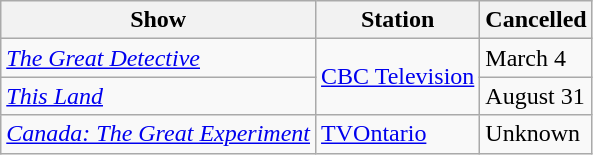<table class="wikitable">
<tr>
<th>Show</th>
<th>Station</th>
<th>Cancelled</th>
</tr>
<tr>
<td><em><a href='#'>The Great Detective</a></em></td>
<td rowspan="2"><a href='#'>CBC Television</a></td>
<td>March 4</td>
</tr>
<tr>
<td><em><a href='#'>This Land</a></em></td>
<td>August 31</td>
</tr>
<tr>
<td><em><a href='#'>Canada: The Great Experiment</a></em></td>
<td><a href='#'>TVOntario</a></td>
<td>Unknown</td>
</tr>
</table>
